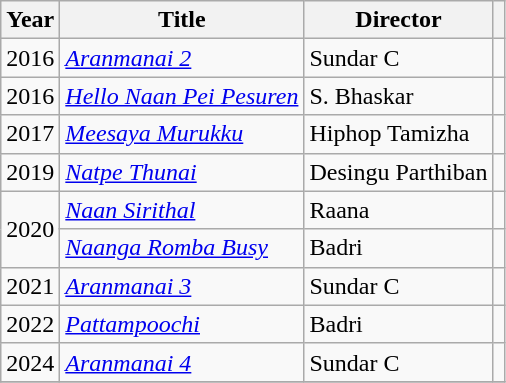<table class="wikitable sortable">
<tr>
<th>Year</th>
<th>Title</th>
<th>Director</th>
<th class="unsortable"></th>
</tr>
<tr>
<td>2016</td>
<td><em><a href='#'>Aranmanai 2</a></em><br></td>
<td>Sundar C</td>
<td style="text-align:center;"></td>
</tr>
<tr>
<td>2016</td>
<td><em><a href='#'>Hello Naan Pei Pesuren</a></em></td>
<td>S. Bhaskar</td>
<td style="text-align:center;"></td>
</tr>
<tr>
<td>2017</td>
<td><em><a href='#'>Meesaya Murukku</a></em></td>
<td>Hiphop Tamizha</td>
<td style="text-align:center;"></td>
</tr>
<tr>
<td>2019</td>
<td><em><a href='#'>Natpe Thunai</a></em></td>
<td>Desingu Parthiban</td>
<td style="text-align:center;"></td>
</tr>
<tr>
<td rowspan="2">2020</td>
<td><em><a href='#'>Naan Sirithal</a></em></td>
<td>Raana</td>
<td style="text-align:center;"></td>
</tr>
<tr>
<td><em><a href='#'>Naanga Romba Busy</a></em></td>
<td>Badri</td>
<td style="text-align:center;"></td>
</tr>
<tr>
<td>2021</td>
<td><em><a href='#'>Aranmanai 3</a></em><br></td>
<td>Sundar C</td>
<td style="text-align:center;"></td>
</tr>
<tr>
<td>2022</td>
<td><em><a href='#'>Pattampoochi</a></em></td>
<td>Badri</td>
<td style="text-align:center;"></td>
</tr>
<tr>
<td>2024</td>
<td><em><a href='#'>Aranmanai 4</a></em><br></td>
<td>Sundar C</td>
<td style="text-align:center;"></td>
</tr>
<tr>
</tr>
</table>
